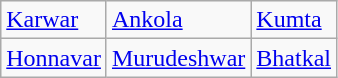<table class="wikitable">
<tr>
<td><a href='#'>Karwar</a></td>
<td><a href='#'>Ankola</a></td>
<td><a href='#'>Kumta</a></td>
</tr>
<tr>
<td><a href='#'>Honnavar</a></td>
<td><a href='#'>Murudeshwar</a></td>
<td><a href='#'>Bhatkal</a></td>
</tr>
</table>
